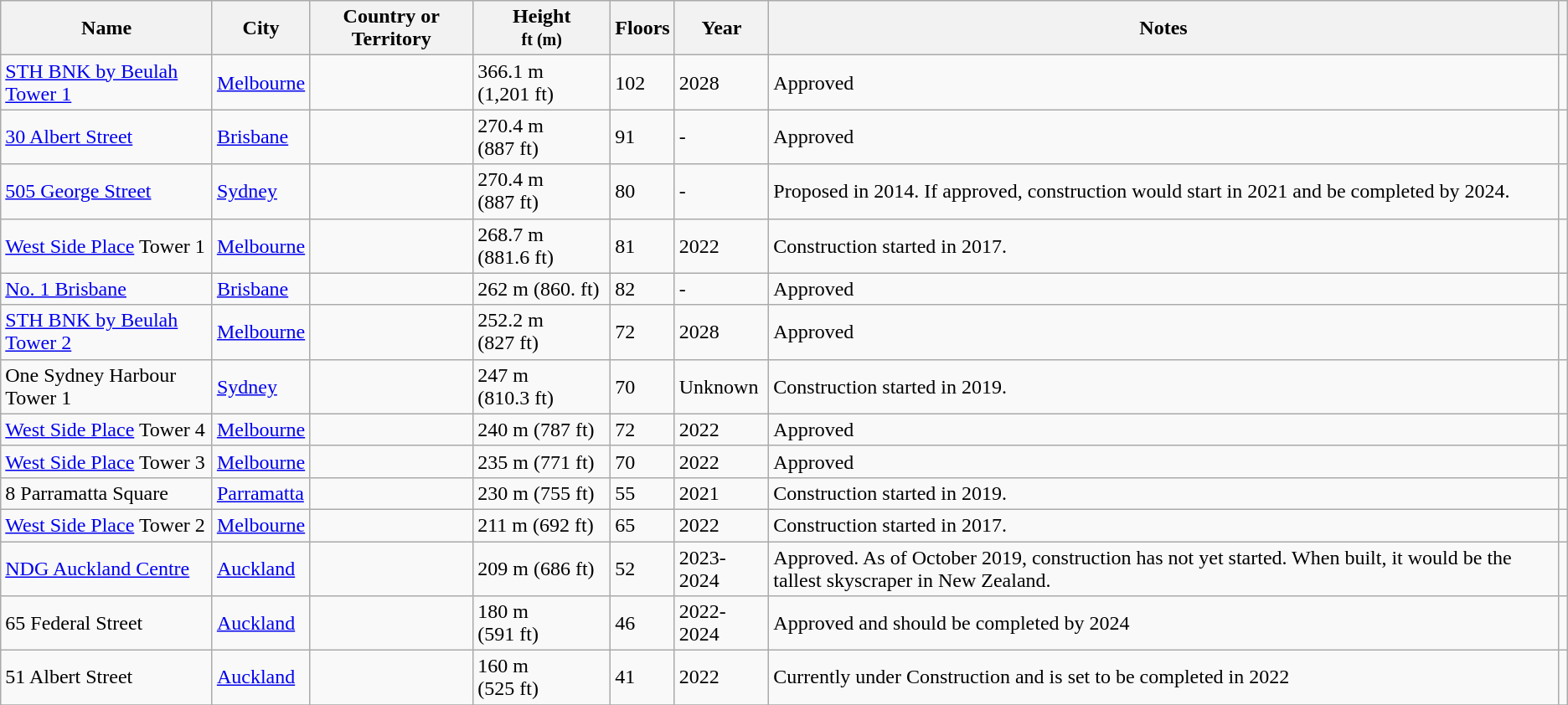<table class="wikitable sortable">
<tr>
<th data-sort-type="text">Name</th>
<th data-sort-type="text">City</th>
<th data-sort-type="number">Country or Territory</th>
<th data-sort-type="number">Height<br><small>ft (m)</small></th>
<th data-sort-type="number">Floors</th>
<th data-sort-type="year">Year</th>
<th class="unsortable">Notes</th>
<th class="unsortable"></th>
</tr>
<tr>
<td><a href='#'>STH BNK by Beulah Tower 1</a></td>
<td><a href='#'>Melbourne</a></td>
<td></td>
<td>366.1 m (1,201 ft)</td>
<td>102</td>
<td>2028</td>
<td>Approved</td>
<td></td>
</tr>
<tr>
<td><a href='#'>30 Albert Street</a></td>
<td><a href='#'>Brisbane</a></td>
<td></td>
<td>270.4 m (887 ft)</td>
<td>91</td>
<td>-</td>
<td>Approved</td>
<td></td>
</tr>
<tr>
<td><a href='#'>505 George Street</a></td>
<td><a href='#'>Sydney</a></td>
<td></td>
<td>270.4 m (887 ft)</td>
<td>80</td>
<td>-</td>
<td>Proposed in 2014. If approved, construction would start in 2021 and be completed by 2024.</td>
<td></td>
</tr>
<tr>
<td><a href='#'>West Side Place</a> Tower 1</td>
<td><a href='#'>Melbourne</a></td>
<td></td>
<td>268.7 m (881.6 ft)</td>
<td>81</td>
<td>2022</td>
<td>Construction started in 2017.</td>
<td></td>
</tr>
<tr>
<td><a href='#'>No. 1 Brisbane</a></td>
<td><a href='#'>Brisbane</a></td>
<td></td>
<td>262 m (860. ft)</td>
<td>82</td>
<td>-</td>
<td>Approved</td>
<td></td>
</tr>
<tr>
<td><a href='#'>STH BNK by Beulah Tower 2</a></td>
<td><a href='#'>Melbourne</a></td>
<td></td>
<td>252.2 m (827 ft)</td>
<td>72</td>
<td>2028</td>
<td>Approved</td>
<td></td>
</tr>
<tr>
<td>One Sydney Harbour Tower 1</td>
<td><a href='#'>Sydney</a></td>
<td></td>
<td>247 m (810.3 ft)</td>
<td>70</td>
<td>Unknown</td>
<td>Construction started in 2019.</td>
<td></td>
</tr>
<tr>
<td><a href='#'>West Side Place</a> Tower 4</td>
<td><a href='#'>Melbourne</a></td>
<td></td>
<td>240 m (787 ft)</td>
<td>72</td>
<td>2022</td>
<td>Approved</td>
<td></td>
</tr>
<tr>
<td><a href='#'>West Side Place</a> Tower 3</td>
<td><a href='#'>Melbourne</a></td>
<td></td>
<td>235 m (771 ft)</td>
<td>70</td>
<td>2022</td>
<td>Approved</td>
<td></td>
</tr>
<tr>
<td>8 Parramatta Square</td>
<td><a href='#'>Parramatta</a></td>
<td></td>
<td>230 m (755 ft)</td>
<td>55</td>
<td>2021</td>
<td>Construction started in 2019.</td>
<td></td>
</tr>
<tr>
<td><a href='#'>West Side Place</a> Tower 2</td>
<td><a href='#'>Melbourne</a></td>
<td></td>
<td>211 m (692 ft)</td>
<td>65</td>
<td>2022</td>
<td>Construction started in 2017.</td>
<td></td>
</tr>
<tr>
<td><a href='#'>NDG Auckland Centre</a></td>
<td><a href='#'>Auckland</a></td>
<td></td>
<td>209 m (686 ft)</td>
<td>52</td>
<td>2023-2024</td>
<td>Approved. As of October 2019, construction has not yet started. When built, it would be the tallest skyscraper in New Zealand.</td>
<td></td>
</tr>
<tr>
<td>65 Federal Street</td>
<td><a href='#'>Auckland</a></td>
<td></td>
<td>180 m<br>(591 ft)</td>
<td>46</td>
<td>2022-2024</td>
<td>Approved and should be completed by 2024</td>
<td></td>
</tr>
<tr>
<td>51 Albert Street</td>
<td><a href='#'>Auckland</a></td>
<td></td>
<td>160 m<br>(525 ft)</td>
<td>41</td>
<td>2022</td>
<td>Currently under Construction and is set to be completed in 2022</td>
<td></td>
</tr>
<tr>
</tr>
</table>
